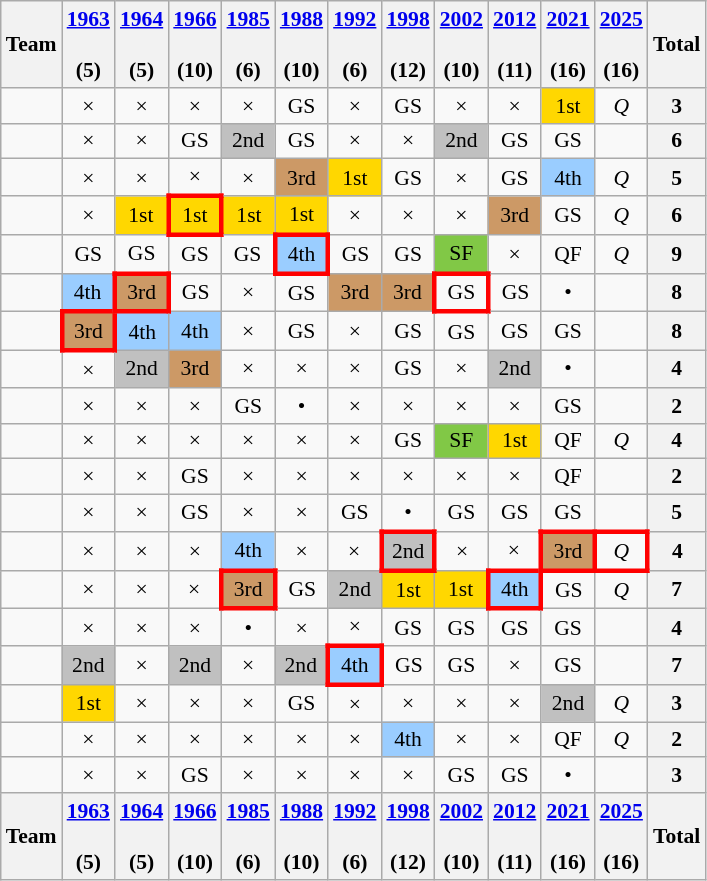<table class="wikitable" style="text-align:center; font-size:90%;">
<tr>
<th>Team</th>
<th><a href='#'>1963</a><br><br>(5)</th>
<th><a href='#'>1964</a><br><br>(5)</th>
<th><a href='#'>1966</a><br><br>(10)</th>
<th><a href='#'>1985</a><br><br>(6)</th>
<th><a href='#'>1988</a><br><br>(10)</th>
<th><a href='#'>1992</a><br><br>(6)</th>
<th><a href='#'>1998</a><br><br>(12)</th>
<th><a href='#'>2002</a><br><br>(10)</th>
<th><a href='#'>2012</a><br><br>(11)</th>
<th><a href='#'>2021</a><br><br>(16)</th>
<th><a href='#'>2025</a><br><br>(16)</th>
<th>Total</th>
</tr>
<tr>
<td id="ALG" align=left></td>
<td>×</td>
<td>×</td>
<td>×</td>
<td>×</td>
<td>GS</td>
<td>×</td>
<td>GS</td>
<td>×</td>
<td>×</td>
<td style="background-color:gold;">1st</td>
<td><em>Q</em></td>
<th>3</th>
</tr>
<tr>
<td id="BHR" align=left></td>
<td>×</td>
<td>×</td>
<td>GS</td>
<td style="background-color:silver;">2nd</td>
<td>GS</td>
<td>×</td>
<td>×</td>
<td style="background-color:silver;">2nd</td>
<td>GS</td>
<td>GS</td>
<td></td>
<th>6</th>
</tr>
<tr>
<td id="EGY" align=left></td>
<td>×</td>
<td>×</td>
<td>×</td>
<td>×</td>
<td style="background-color:#cc9966;">3rd</td>
<td style="background-color:gold;">1st</td>
<td>GS</td>
<td>×</td>
<td>GS</td>
<td style="background-color:#9acdff;">4th</td>
<td><em>Q</em></td>
<th>5</th>
</tr>
<tr>
<td id="IRQ" align=left></td>
<td>×</td>
<td style="background-color:gold;">1st</td>
<td style="border: 3px solid red;background-color:gold;">1st</td>
<td style="background-color:gold;">1st</td>
<td style="background-color:gold;">1st</td>
<td>×</td>
<td>×</td>
<td>×</td>
<td style="background-color:#cc9966;">3rd</td>
<td>GS</td>
<td><em>Q</em></td>
<th>6</th>
</tr>
<tr>
<td id="JOR" align=left></td>
<td>GS</td>
<td>GS</td>
<td>GS</td>
<td>GS</td>
<td style="border: 3px solid red;background-color:#9acdff;">4th</td>
<td>GS</td>
<td>GS</td>
<td style="background-color:#81c846;">SF</td>
<td>×</td>
<td>QF</td>
<td><em>Q</em></td>
<th>9</th>
</tr>
<tr>
<td id="KUW" align=left></td>
<td style="background-color:#9acdff;">4th</td>
<td style="border: 3px solid red;background-color:#cc9966;">3rd</td>
<td>GS</td>
<td>×</td>
<td>GS</td>
<td style="background-color:#cc9966;">3rd</td>
<td style="background-color:#cc9966;">3rd</td>
<td style="border: 3px solid red">GS</td>
<td>GS</td>
<td>•</td>
<td></td>
<th>8</th>
</tr>
<tr>
<td id="LBN" align=left></td>
<td style="border: 3px solid red;background-color:#cc9966;">3rd</td>
<td style="background-color:#9acdff;">4th</td>
<td style="background-color:#9acdff;">4th</td>
<td>×</td>
<td>GS</td>
<td>×</td>
<td>GS</td>
<td>GS</td>
<td>GS</td>
<td>GS</td>
<td></td>
<th>8</th>
</tr>
<tr>
<td id="LBY" align=left></td>
<td>×</td>
<td style="background-color:silver;">2nd</td>
<td style="background-color:#cc9966;">3rd</td>
<td>×</td>
<td>×</td>
<td>×</td>
<td>GS</td>
<td>×</td>
<td style="background-color:silver;">2nd</td>
<td>•</td>
<td></td>
<th>4</th>
</tr>
<tr>
<td id="MTN" align=left></td>
<td>×</td>
<td>×</td>
<td>×</td>
<td>GS</td>
<td>•</td>
<td>×</td>
<td>×</td>
<td>×</td>
<td>×</td>
<td>GS</td>
<td></td>
<th>2</th>
</tr>
<tr>
<td id="MAR" align=left></td>
<td>×</td>
<td>×</td>
<td>×</td>
<td>×</td>
<td>×</td>
<td>×</td>
<td>GS</td>
<td style="background-color:#81c846;">SF</td>
<td style="background-color:gold;">1st</td>
<td>QF</td>
<td><em>Q</em></td>
<th>4</th>
</tr>
<tr>
<td id="OMA" align=left></td>
<td>×</td>
<td>×</td>
<td>GS</td>
<td>×</td>
<td>×</td>
<td>×</td>
<td>×</td>
<td>×</td>
<td>×</td>
<td>QF</td>
<td></td>
<th>2</th>
</tr>
<tr>
<td id="PLE" align=left></td>
<td>×</td>
<td>×</td>
<td>GS</td>
<td>×</td>
<td>×</td>
<td>GS</td>
<td>•</td>
<td>GS</td>
<td>GS</td>
<td>GS</td>
<td></td>
<th>5</th>
</tr>
<tr>
<td id="QAT" align=left></td>
<td>×</td>
<td>×</td>
<td>×</td>
<td style="background-color:#9acdff;">4th</td>
<td>×</td>
<td>×</td>
<td style="border: 3px solid red;background-color:silver;">2nd</td>
<td>×</td>
<td>×</td>
<td style="border: 3px solid red;background-color:#cc9966;">3rd</td>
<td style="border: 3px solid red"><em>Q</em></td>
<th>4</th>
</tr>
<tr>
<td id="KSA" align=left></td>
<td>×</td>
<td>×</td>
<td>×</td>
<td style="border: 3px solid red;background-color:#cc9966;">3rd</td>
<td>GS</td>
<td style="background-color:silver;">2nd</td>
<td style="background-color:gold;">1st</td>
<td style="background-color:gold;">1st</td>
<td style="border: 3px solid red;background-color:#9acdff;">4th</td>
<td>GS</td>
<td><em>Q</em></td>
<th>7</th>
</tr>
<tr>
<td id="SUD" align=left></td>
<td>×</td>
<td>×</td>
<td>×</td>
<td>•</td>
<td>×</td>
<td>×</td>
<td>GS</td>
<td>GS</td>
<td>GS</td>
<td>GS</td>
<td></td>
<th>4</th>
</tr>
<tr>
<td id="SYR" align=left></td>
<td style="background-color:silver;">2nd</td>
<td>×</td>
<td style="background-color:silver;">2nd</td>
<td>×</td>
<td style="background-color:silver;">2nd</td>
<td style="border: 3px solid red;background-color:#9acdff;">4th</td>
<td>GS</td>
<td>GS</td>
<td>×</td>
<td>GS</td>
<td></td>
<th>7</th>
</tr>
<tr>
<td id="TUN" align=left></td>
<td style="background-color:gold;">1st</td>
<td>×</td>
<td>×</td>
<td>×</td>
<td>GS</td>
<td>×</td>
<td>×</td>
<td>×</td>
<td>×</td>
<td style="background-color:silver;">2nd</td>
<td><em>Q</em></td>
<th>3</th>
</tr>
<tr>
<td id="UAE" align=left></td>
<td>×</td>
<td>×</td>
<td>×</td>
<td>×</td>
<td>×</td>
<td>×</td>
<td style="background-color:#9acdff;">4th</td>
<td>×</td>
<td>×</td>
<td>QF</td>
<td><em>Q</em></td>
<th>2</th>
</tr>
<tr>
<td id="YEM" align=left></td>
<td>×</td>
<td>×</td>
<td>GS</td>
<td>×</td>
<td>×</td>
<td>×</td>
<td>×</td>
<td>GS</td>
<td>GS</td>
<td>•</td>
<td></td>
<th>3</th>
</tr>
<tr>
<th>Team</th>
<th><a href='#'>1963</a><br><br>(5)</th>
<th><a href='#'>1964</a><br><br>(5)</th>
<th><a href='#'>1966</a><br><br>(10)</th>
<th><a href='#'>1985</a><br><br>(6)</th>
<th><a href='#'>1988</a><br><br>(10)</th>
<th><a href='#'>1992</a><br><br>(6)</th>
<th><a href='#'>1998</a><br><br>(12)</th>
<th><a href='#'>2002</a><br><br>(10)</th>
<th><a href='#'>2012</a><br><br>(11)</th>
<th><a href='#'>2021</a><br><br>(16)</th>
<th><a href='#'>2025</a><br><br>(16)</th>
<th>Total</th>
</tr>
</table>
